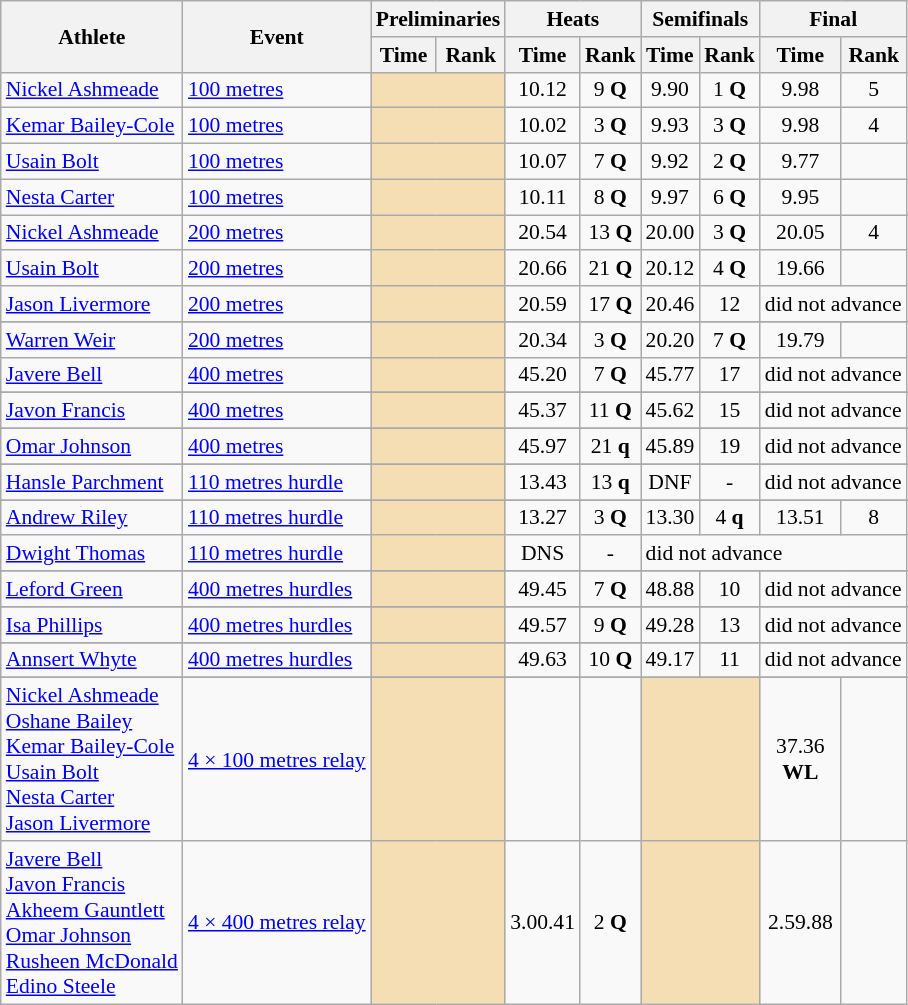<table class=wikitable style="font-size:90%;">
<tr>
<th rowspan="2">Athlete</th>
<th rowspan="2">Event</th>
<th colspan="2">Preliminaries</th>
<th colspan="2">Heats</th>
<th colspan="2">Semifinals</th>
<th colspan="2">Final</th>
</tr>
<tr>
<th>Time</th>
<th>Rank</th>
<th>Time</th>
<th>Rank</th>
<th>Time</th>
<th>Rank</th>
<th>Time</th>
<th>Rank</th>
</tr>
<tr style="border-top: single;">
<td><a href='#'>Nickel Ashmeade</a></td>
<td><a href='#'>100 metres</a></td>
<td colspan= 2 bgcolor="wheat"></td>
<td align=center>10.12</td>
<td align=center>9 <strong>Q</strong></td>
<td align=center>9.90</td>
<td align=center>1 <strong>Q</strong></td>
<td align=center>9.98</td>
<td align=center>5</td>
</tr>
<tr style="border-top: single;">
<td><a href='#'>Kemar Bailey-Cole</a></td>
<td><a href='#'>100 metres</a></td>
<td colspan= 2 bgcolor="wheat"></td>
<td align=center>10.02</td>
<td align=center>3 <strong>Q</strong></td>
<td align=center>9.93</td>
<td align=center>3 <strong>Q</strong></td>
<td align=center>9.98</td>
<td align=center>4</td>
</tr>
<tr style="border-top: single;">
<td><a href='#'>Usain Bolt</a></td>
<td><a href='#'>100 metres</a></td>
<td colspan= 2 bgcolor="wheat"></td>
<td align=center>10.07</td>
<td align=center>7 <strong>Q</strong></td>
<td align=center>9.92</td>
<td align=center>2 <strong>Q</strong></td>
<td align=center>9.77</td>
<td align=center></td>
</tr>
<tr style="border-top: single;">
<td><a href='#'>Nesta Carter</a></td>
<td><a href='#'>100 metres</a></td>
<td colspan= 2 bgcolor="wheat"></td>
<td align=center>10.11</td>
<td align=center>8 <strong>Q</strong></td>
<td align=center>9.97</td>
<td align=center>6 <strong>Q</strong></td>
<td align=center>9.95</td>
<td align=center></td>
</tr>
<tr style="border-top: single;">
<td><a href='#'>Nickel Ashmeade</a></td>
<td><a href='#'>200 metres</a></td>
<td colspan= 2 bgcolor="wheat"></td>
<td align=center>20.54</td>
<td align=center>13 <strong>Q</strong></td>
<td align=center>20.00</td>
<td align=center>3 <strong>Q</strong></td>
<td align=center>20.05</td>
<td align=center>4</td>
</tr>
<tr style="border-top: single;">
<td><a href='#'>Usain Bolt</a></td>
<td><a href='#'>200 metres</a></td>
<td colspan= 2 bgcolor="wheat"></td>
<td align=center>20.66</td>
<td align=center>21 <strong>Q</strong></td>
<td align=center>20.12</td>
<td align=center>4 <strong>Q</strong></td>
<td align=center>19.66</td>
<td align=center></td>
</tr>
<tr style="border-top: single;">
<td><a href='#'>Jason Livermore</a></td>
<td><a href='#'>200 metres</a></td>
<td colspan= 2 bgcolor="wheat"></td>
<td align=center>20.59</td>
<td align=center>17 <strong>Q</strong></td>
<td align=center>20.46</td>
<td align=center>12</td>
<td colspan=2>did not advance</td>
</tr>
<tr style="border-top: single;">
</tr>
<tr style="border-top: single;">
<td><a href='#'>Warren Weir</a></td>
<td><a href='#'>200 metres</a></td>
<td colspan= 2 bgcolor="wheat"></td>
<td align=center>20.34</td>
<td align=center>3 <strong>Q</strong></td>
<td align=center>20.20</td>
<td align=center>7 <strong>Q</strong></td>
<td align=center>19.79</td>
<td align=center></td>
</tr>
<tr style="border-top: single;">
<td><a href='#'>Javere Bell</a></td>
<td><a href='#'>400 metres</a></td>
<td colspan= 2 bgcolor="wheat"></td>
<td align=center>45.20</td>
<td align=center>7 <strong>Q</strong></td>
<td align=center>45.77</td>
<td align=center>17</td>
<td colspan=2>did not advance</td>
</tr>
<tr style="border-top: single;">
</tr>
<tr style="border-top: single;">
<td><a href='#'>Javon Francis</a></td>
<td><a href='#'>400 metres</a></td>
<td colspan= 2 bgcolor="wheat"></td>
<td align=center>45.37</td>
<td align=center>11 <strong>Q</strong></td>
<td align=center>45.62</td>
<td align=center>15</td>
<td colspan=2>did not advance</td>
</tr>
<tr style="border-top: single;">
</tr>
<tr style="border-top: single;">
<td><a href='#'>Omar Johnson</a></td>
<td><a href='#'>400 metres</a></td>
<td colspan= 2 bgcolor="wheat"></td>
<td align=center>45.97</td>
<td align=center>21 <strong>q</strong></td>
<td align=center>45.89</td>
<td align=center>19</td>
<td colspan=2>did not advance</td>
</tr>
<tr style="border-top: single;">
</tr>
<tr style="border-top: single;">
<td><a href='#'>Hansle Parchment</a></td>
<td><a href='#'>110 metres hurdle</a></td>
<td colspan= 2 bgcolor="wheat"></td>
<td align=center>13.43</td>
<td align=center>13 <strong>q</strong></td>
<td align=center>DNF</td>
<td align=center>-</td>
<td colspan=2>did not advance</td>
</tr>
<tr style="border-top: single;">
</tr>
<tr style="border-top: single;">
<td><a href='#'>Andrew Riley</a></td>
<td><a href='#'>110 metres hurdle</a></td>
<td colspan= 2 bgcolor="wheat"></td>
<td align=center>13.27</td>
<td align=center>3 <strong>Q</strong></td>
<td align=center>13.30</td>
<td align=center>4 <strong>q</strong></td>
<td align=center>13.51</td>
<td align=center>8</td>
</tr>
<tr style="border-top: single;">
<td><a href='#'>Dwight Thomas</a></td>
<td><a href='#'>110 metres hurdle</a></td>
<td colspan= 2 bgcolor="wheat"></td>
<td align=center>DNS</td>
<td align=center>-</td>
<td colspan=4>did not advance</td>
</tr>
<tr style="border-top: single;">
</tr>
<tr style="border-top: single;">
<td><a href='#'>Leford Green</a></td>
<td><a href='#'>400 metres hurdles</a></td>
<td colspan= 2 bgcolor="wheat"></td>
<td align=center>49.45</td>
<td align=center>7 <strong>Q</strong></td>
<td align=center>48.88</td>
<td align=center>10</td>
<td colspan=2>did not advance</td>
</tr>
<tr style="border-top: single;">
</tr>
<tr style="border-top: single;">
<td><a href='#'>Isa Phillips</a></td>
<td><a href='#'>400 metres hurdles</a></td>
<td colspan= 2 bgcolor="wheat"></td>
<td align=center>49.57</td>
<td align=center>9 <strong>Q</strong></td>
<td align=center>49.28</td>
<td align=center>13</td>
<td colspan=2>did not advance</td>
</tr>
<tr style="border-top: single;">
</tr>
<tr style="border-top: single;">
<td><a href='#'>Annsert Whyte</a></td>
<td><a href='#'>400 metres hurdles</a></td>
<td colspan= 2 bgcolor="wheat"></td>
<td align=center>49.63</td>
<td align=center>10 <strong>Q</strong></td>
<td align=center>49.17</td>
<td align=center>11</td>
<td colspan=2>did not advance</td>
</tr>
<tr style="border-top: single;">
</tr>
<tr style="border-top: single;">
<td><a href='#'>Nickel Ashmeade</a><br><a href='#'>Oshane Bailey</a><br><a href='#'>Kemar Bailey-Cole</a><br><a href='#'>Usain Bolt</a><br><a href='#'>Nesta Carter</a><br><a href='#'>Jason Livermore</a></td>
<td><a href='#'>4 × 100 metres relay</a></td>
<td colspan= 2 bgcolor="wheat"></td>
<td align=center></td>
<td align=center></td>
<td colspan= 2 bgcolor="wheat"></td>
<td align=center>37.36<br><strong>WL</strong></td>
<td align=center></td>
</tr>
<tr style="border-top: single;">
<td><a href='#'>Javere Bell</a><br><a href='#'>Javon Francis</a><br><a href='#'>Akheem Gauntlett</a><br><a href='#'>Omar Johnson</a><br><a href='#'>Rusheen McDonald</a><br><a href='#'>Edino Steele</a></td>
<td><a href='#'>4 × 400 metres relay</a></td>
<td colspan= 2 bgcolor="wheat"></td>
<td align=center>3.00.41</td>
<td align=center>2 <strong>Q</strong></td>
<td colspan= 2 bgcolor="wheat"></td>
<td align=center>2.59.88</td>
<td align=center></td>
</tr>
</table>
